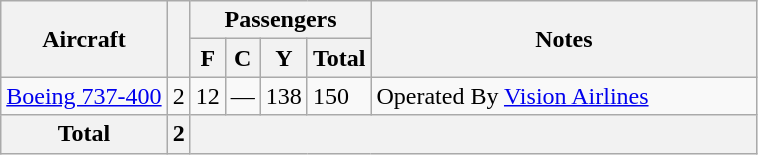<table class="wikitable">
<tr>
<th rowspan="2">Aircraft</th>
<th rowspan="2"></th>
<th colspan="4">Passengers</th>
<th rowspan="2" style="width:250px;">Notes</th>
</tr>
<tr style="background:#efefef;">
<th><abbr>F</abbr></th>
<th><abbr>C</abbr></th>
<th><abbr>Y</abbr></th>
<th>Total</th>
</tr>
<tr>
<td><a href='#'>Boeing 737-400</a></td>
<td>2</td>
<td>12</td>
<td>—</td>
<td>138</td>
<td>150</td>
<td>Operated By <a href='#'>Vision Airlines</a></td>
</tr>
<tr>
<th>Total</th>
<th>2</th>
<th colspan="6"></th>
</tr>
</table>
